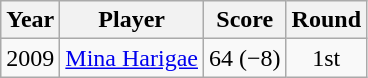<table class="wikitable">
<tr>
<th>Year</th>
<th>Player</th>
<th>Score</th>
<th>Round</th>
</tr>
<tr>
<td>2009</td>
<td><a href='#'>Mina Harigae</a></td>
<td>64 (−8)</td>
<td align=center>1st</td>
</tr>
</table>
